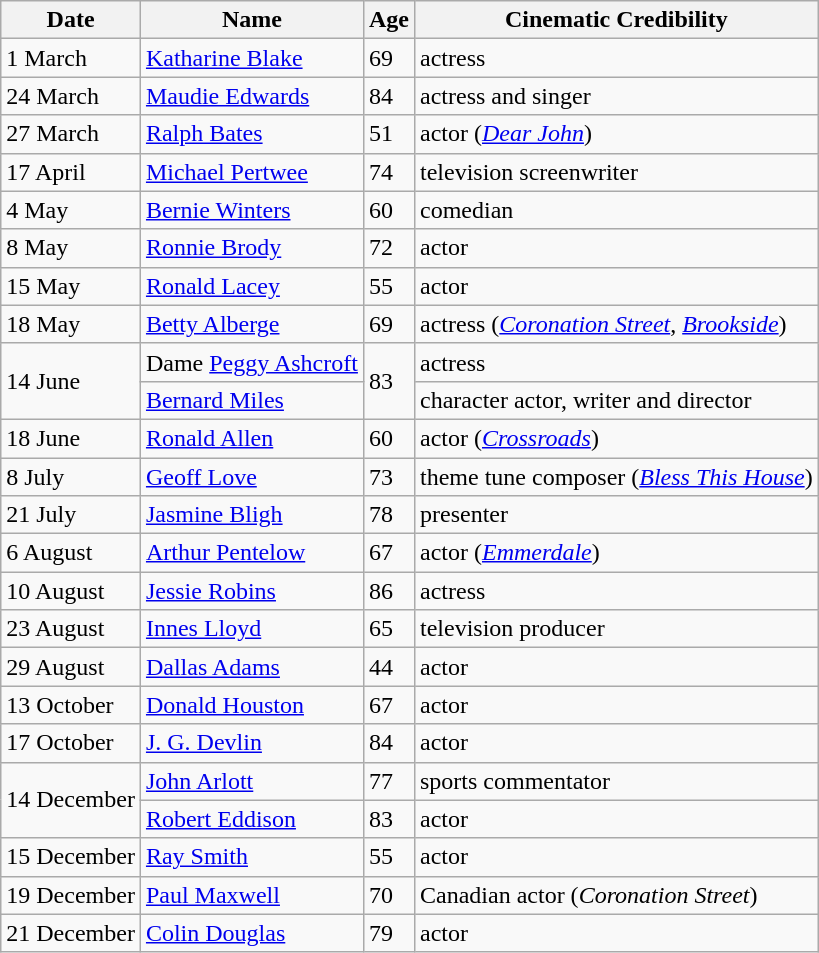<table class="wikitable">
<tr ">
<th>Date</th>
<th>Name</th>
<th>Age</th>
<th>Cinematic Credibility</th>
</tr>
<tr>
<td>1 March</td>
<td><a href='#'>Katharine Blake</a></td>
<td>69</td>
<td>actress</td>
</tr>
<tr>
<td>24 March</td>
<td><a href='#'>Maudie Edwards</a></td>
<td>84</td>
<td>actress and singer</td>
</tr>
<tr>
<td>27 March</td>
<td><a href='#'>Ralph Bates</a></td>
<td>51</td>
<td>actor (<em><a href='#'>Dear John</a></em>)</td>
</tr>
<tr>
<td>17 April</td>
<td><a href='#'>Michael Pertwee</a></td>
<td>74</td>
<td>television screenwriter</td>
</tr>
<tr>
<td>4 May</td>
<td><a href='#'>Bernie Winters</a></td>
<td>60</td>
<td>comedian</td>
</tr>
<tr>
<td>8 May</td>
<td><a href='#'>Ronnie Brody</a></td>
<td>72</td>
<td>actor</td>
</tr>
<tr>
<td>15 May</td>
<td><a href='#'>Ronald Lacey</a></td>
<td>55</td>
<td>actor</td>
</tr>
<tr>
<td>18 May</td>
<td><a href='#'>Betty Alberge</a></td>
<td>69</td>
<td>actress (<em><a href='#'>Coronation Street</a></em>, <em><a href='#'>Brookside</a></em>)</td>
</tr>
<tr>
<td rowspan="2">14 June</td>
<td>Dame <a href='#'>Peggy Ashcroft</a></td>
<td rowspan="2">83</td>
<td>actress</td>
</tr>
<tr>
<td><a href='#'>Bernard Miles</a></td>
<td>character actor, writer and director</td>
</tr>
<tr>
<td>18 June</td>
<td><a href='#'>Ronald Allen</a></td>
<td>60</td>
<td>actor (<em><a href='#'>Crossroads</a></em>)</td>
</tr>
<tr>
<td>8 July</td>
<td><a href='#'>Geoff Love</a></td>
<td>73</td>
<td>theme tune composer (<em><a href='#'>Bless This House</a></em>)</td>
</tr>
<tr>
<td>21 July</td>
<td><a href='#'>Jasmine Bligh</a></td>
<td>78</td>
<td>presenter</td>
</tr>
<tr>
<td>6 August</td>
<td><a href='#'>Arthur Pentelow</a></td>
<td>67</td>
<td>actor (<em><a href='#'>Emmerdale</a></em>)</td>
</tr>
<tr>
<td>10 August</td>
<td><a href='#'>Jessie Robins</a></td>
<td>86</td>
<td>actress</td>
</tr>
<tr>
<td>23 August</td>
<td><a href='#'>Innes Lloyd</a></td>
<td>65</td>
<td>television producer</td>
</tr>
<tr>
<td>29 August</td>
<td><a href='#'>Dallas Adams</a></td>
<td>44</td>
<td>actor</td>
</tr>
<tr>
<td>13 October</td>
<td><a href='#'>Donald Houston</a></td>
<td>67</td>
<td>actor</td>
</tr>
<tr>
<td>17 October</td>
<td><a href='#'>J. G. Devlin</a></td>
<td>84</td>
<td>actor</td>
</tr>
<tr>
<td rowspan="2">14 December</td>
<td><a href='#'>John Arlott</a></td>
<td>77</td>
<td>sports commentator</td>
</tr>
<tr>
<td><a href='#'>Robert Eddison</a></td>
<td>83</td>
<td>actor</td>
</tr>
<tr>
<td>15 December</td>
<td><a href='#'>Ray Smith</a></td>
<td>55</td>
<td>actor</td>
</tr>
<tr>
<td>19 December</td>
<td><a href='#'>Paul Maxwell</a></td>
<td>70</td>
<td>Canadian actor (<em>Coronation Street</em>)</td>
</tr>
<tr>
<td>21 December</td>
<td><a href='#'>Colin Douglas</a></td>
<td>79</td>
<td>actor</td>
</tr>
</table>
